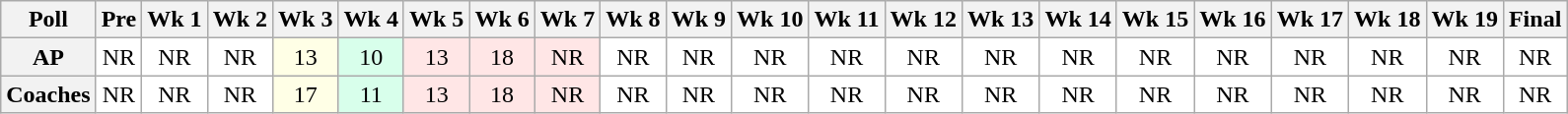<table class="wikitable" style="white-space:nowrap;">
<tr>
<th>Poll</th>
<th>Pre</th>
<th>Wk 1</th>
<th>Wk 2</th>
<th>Wk 3</th>
<th>Wk 4</th>
<th>Wk 5</th>
<th>Wk 6</th>
<th>Wk 7</th>
<th>Wk 8</th>
<th>Wk 9</th>
<th>Wk 10</th>
<th>Wk 11</th>
<th>Wk 12</th>
<th>Wk 13</th>
<th>Wk 14</th>
<th>Wk 15</th>
<th>Wk 16</th>
<th>Wk 17</th>
<th>Wk 18</th>
<th>Wk 19</th>
<th>Final</th>
</tr>
<tr style="text-align:center;">
<th>AP</th>
<td style="background:#FFF;">NR</td>
<td style="background:#FFF;">NR</td>
<td style="background:#FFF;">NR</td>
<td style="background:#FFFFE6">13</td>
<td style="background:#D8FFEB;">10</td>
<td style="background:#FFE6E6;">13</td>
<td style="background:#FFE6E6;">18</td>
<td style="background:#FFE6E6;">NR</td>
<td style="background:#FFF;">NR</td>
<td style="background:#FFF;">NR</td>
<td style="background:#FFF;">NR</td>
<td style="background:#FFF;">NR</td>
<td style="background:#FFF;">NR</td>
<td style="background:#FFF;">NR</td>
<td style="background:#FFF;">NR</td>
<td style="background:#FFF;">NR</td>
<td style="background:#FFF;">NR</td>
<td style="background:#FFF;">NR</td>
<td style="background:#FFF;">NR</td>
<td style="background:#FFF;">NR</td>
<td style="background:#FFF;">NR</td>
</tr>
<tr style="text-align:center;">
<th>Coaches</th>
<td style="background:#FFF;">NR</td>
<td style="background:#FFF;">NR</td>
<td style="background:#FFF;">NR</td>
<td style="background:#FFFFE6;">17</td>
<td style="background:#D8FFEB;">11</td>
<td style="background:#FFE6E6;">13</td>
<td style="background:#FFE6E6;">18</td>
<td style="background:#FFE6E6;">NR</td>
<td style="background:#FFF;">NR</td>
<td style="background:#FFF;">NR</td>
<td style="background:#FFF;">NR</td>
<td style="background:#FFF;">NR</td>
<td style="background:#FFF;">NR</td>
<td style="background:#FFF;">NR</td>
<td style="background:#FFF;">NR</td>
<td style="background:#FFF;">NR</td>
<td style="background:#FFF;">NR</td>
<td style="background:#FFF;">NR</td>
<td style="background:#FFF;">NR</td>
<td style="background:#FFF;">NR</td>
<td style="background:#FFF;">NR</td>
</tr>
</table>
